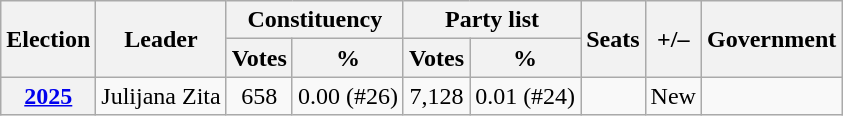<table class="wikitable unsortable" style="text-align:center;">
<tr>
<th rowspan="2">Election</th>
<th rowspan="2">Leader</th>
<th colspan="2">Constituency</th>
<th colspan="2">Party list</th>
<th rowspan="2">Seats</th>
<th rowspan="2">+/–</th>
<th rowspan="2">Government</th>
</tr>
<tr>
<th>Votes</th>
<th>%</th>
<th>Votes</th>
<th>%</th>
</tr>
<tr>
<th><a href='#'>2025</a></th>
<td>Julijana Zita</td>
<td>658</td>
<td>0.00 (#26)</td>
<td>7,128</td>
<td>0.01 (#24)</td>
<td></td>
<td>New</td>
<td></td>
</tr>
</table>
